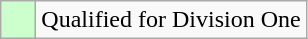<table class="wikitable">
<tr>
<td style="background: #cfc;">    </td>
<td>Qualified for Division One</td>
</tr>
</table>
